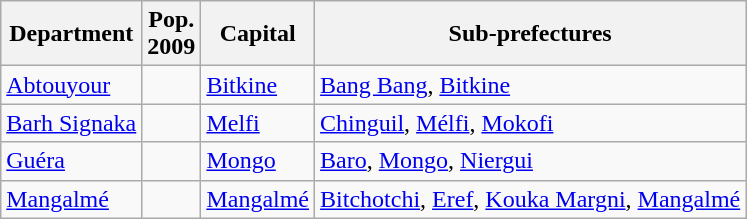<table class="wikitable">
<tr>
<th>Department</th>
<th>Pop.<br>2009</th>
<th>Capital</th>
<th>Sub-prefectures</th>
</tr>
<tr>
<td><a href='#'>Abtouyour</a></td>
<td align="right"></td>
<td><a href='#'>Bitkine</a></td>
<td><a href='#'>Bang Bang</a>, <a href='#'>Bitkine</a></td>
</tr>
<tr>
<td><a href='#'>Barh Signaka</a></td>
<td align="right"></td>
<td><a href='#'>Melfi</a></td>
<td><a href='#'>Chinguil</a>, <a href='#'>Mélfi</a>, <a href='#'>Mokofi</a></td>
</tr>
<tr>
<td><a href='#'>Guéra</a></td>
<td align="right"></td>
<td><a href='#'>Mongo</a></td>
<td><a href='#'>Baro</a>, <a href='#'>Mongo</a>, <a href='#'>Niergui</a></td>
</tr>
<tr>
<td><a href='#'>Mangalmé</a></td>
<td align="right"></td>
<td><a href='#'>Mangalmé</a></td>
<td><a href='#'>Bitchotchi</a>, <a href='#'>Eref</a>, <a href='#'>Kouka Margni</a>, <a href='#'>Mangalmé</a></td>
</tr>
</table>
